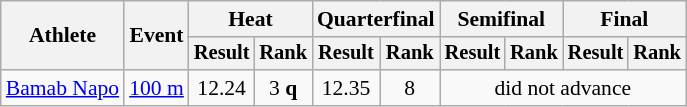<table class="wikitable" style="font-size:90%">
<tr>
<th rowspan="2">Athlete</th>
<th rowspan="2">Event</th>
<th colspan="2">Heat</th>
<th colspan="2">Quarterfinal</th>
<th colspan="2">Semifinal</th>
<th colspan="2">Final</th>
</tr>
<tr style="font-size:95%">
<th>Result</th>
<th>Rank</th>
<th>Result</th>
<th>Rank</th>
<th>Result</th>
<th>Rank</th>
<th>Result</th>
<th>Rank</th>
</tr>
<tr align=center>
<td align=left><a href='#'>Bamab Napo</a></td>
<td align=left><a href='#'>100 m</a></td>
<td>12.24</td>
<td>3 <strong>q</strong></td>
<td>12.35</td>
<td>8</td>
<td colspan=4>did not advance</td>
</tr>
</table>
